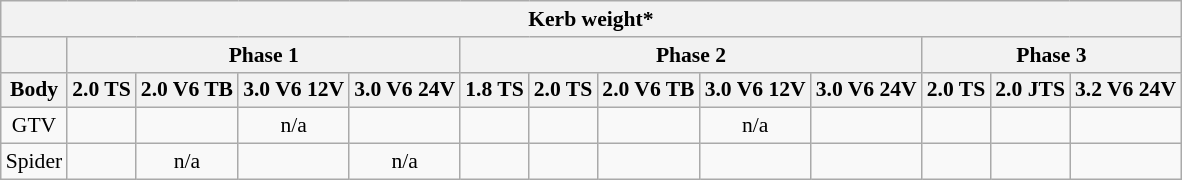<table class="wikitable" style="text-align:center; font-size:90%;">
<tr>
<th colspan=13>Kerb weight*</th>
</tr>
<tr>
<th colspan=1></th>
<th colspan=4>Phase 1</th>
<th colspan=5>Phase 2</th>
<th colspan=3>Phase 3</th>
</tr>
<tr>
<th>Body</th>
<th>2.0 TS</th>
<th>2.0 V6 TB</th>
<th>3.0 V6 12V</th>
<th>3.0 V6 24V</th>
<th>1.8 TS</th>
<th>2.0 TS</th>
<th>2.0 V6 TB</th>
<th>3.0 V6 12V</th>
<th>3.0 V6 24V</th>
<th>2.0 TS</th>
<th>2.0 JTS</th>
<th>3.2 V6 24V</th>
</tr>
<tr>
<td>GTV</td>
<td></td>
<td></td>
<td>n/a</td>
<td></td>
<td></td>
<td></td>
<td></td>
<td>n/a</td>
<td></td>
<td></td>
<td></td>
<td></td>
</tr>
<tr>
<td>Spider</td>
<td></td>
<td>n/a</td>
<td></td>
<td>n/a</td>
<td></td>
<td></td>
<td></td>
<td></td>
<td></td>
<td></td>
<td></td>
<td></td>
</tr>
</table>
